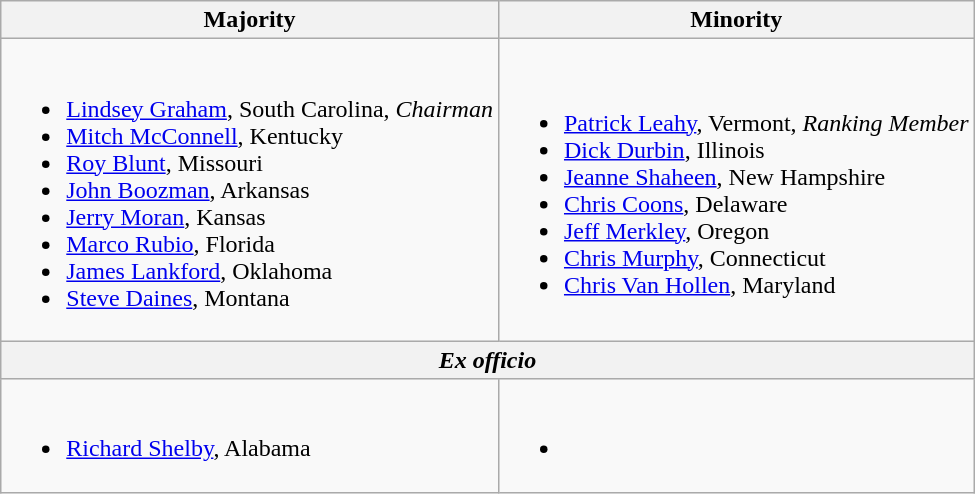<table class=wikitable>
<tr>
<th>Majority</th>
<th>Minority</th>
</tr>
<tr>
<td><br><ul><li><a href='#'>Lindsey Graham</a>, South Carolina, <em>Chairman</em></li><li><a href='#'>Mitch McConnell</a>, Kentucky</li><li><a href='#'>Roy Blunt</a>, Missouri</li><li><a href='#'>John Boozman</a>, Arkansas</li><li><a href='#'>Jerry Moran</a>, Kansas</li><li><a href='#'>Marco Rubio</a>, Florida</li><li><a href='#'>James Lankford</a>, Oklahoma</li><li><a href='#'>Steve Daines</a>, Montana</li></ul></td>
<td><br><ul><li><a href='#'>Patrick Leahy</a>, Vermont, <em>Ranking Member</em></li><li><a href='#'>Dick Durbin</a>, Illinois</li><li><a href='#'>Jeanne Shaheen</a>, New Hampshire</li><li><a href='#'>Chris Coons</a>, Delaware</li><li><a href='#'>Jeff Merkley</a>, Oregon</li><li><a href='#'>Chris Murphy</a>, Connecticut</li><li><a href='#'>Chris Van Hollen</a>, Maryland</li></ul></td>
</tr>
<tr>
<th colspan=2 align=center><em>Ex officio</em></th>
</tr>
<tr>
<td><br><ul><li><a href='#'>Richard Shelby</a>, Alabama</li></ul></td>
<td><br><ul><li></li></ul></td>
</tr>
</table>
